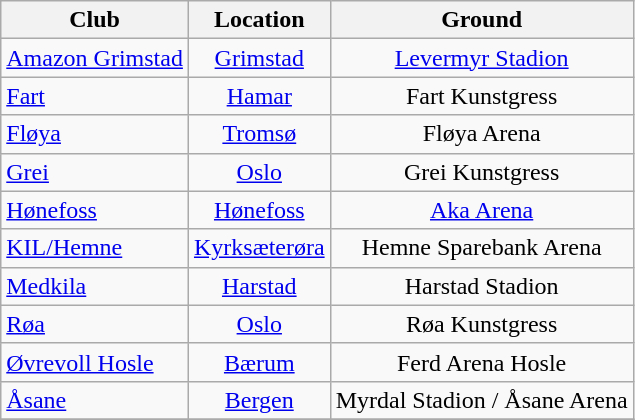<table class="wikitable sortable" style="text-align:center;">
<tr>
<th>Club</th>
<th>Location</th>
<th>Ground</th>
</tr>
<tr>
<td style="text-align:left;"><a href='#'>Amazon Grimstad</a></td>
<td><a href='#'>Grimstad</a></td>
<td><a href='#'>Levermyr Stadion</a></td>
</tr>
<tr>
<td style="text-align:left;"><a href='#'>Fart</a></td>
<td><a href='#'>Hamar</a></td>
<td>Fart Kunstgress</td>
</tr>
<tr>
<td style="text-align:left;"><a href='#'>Fløya</a></td>
<td><a href='#'>Tromsø</a></td>
<td>Fløya Arena</td>
</tr>
<tr>
<td style="text-align:left;"><a href='#'>Grei</a></td>
<td><a href='#'>Oslo</a></td>
<td>Grei Kunstgress</td>
</tr>
<tr>
<td style="text-align:left;"><a href='#'>Hønefoss</a></td>
<td><a href='#'>Hønefoss</a></td>
<td><a href='#'>Aka Arena</a></td>
</tr>
<tr>
<td style="text-align:left;"><a href='#'>KIL/Hemne</a></td>
<td><a href='#'>Kyrksæterøra</a></td>
<td>Hemne Sparebank Arena</td>
</tr>
<tr>
<td style="text-align:left;"><a href='#'>Medkila</a></td>
<td><a href='#'>Harstad</a></td>
<td>Harstad Stadion</td>
</tr>
<tr>
<td style="text-align:left;"><a href='#'>Røa</a></td>
<td><a href='#'>Oslo</a></td>
<td>Røa Kunstgress</td>
</tr>
<tr>
<td style="text-align:left;"><a href='#'>Øvrevoll Hosle</a></td>
<td><a href='#'>Bærum</a></td>
<td>Ferd Arena Hosle</td>
</tr>
<tr>
<td style="text-align:left;"><a href='#'>Åsane</a></td>
<td><a href='#'>Bergen</a></td>
<td>Myrdal Stadion / Åsane Arena</td>
</tr>
<tr>
</tr>
</table>
